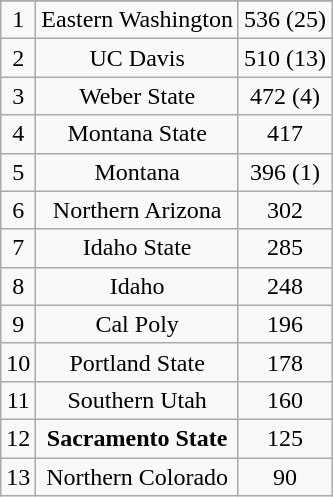<table class="wikitable" style="display: inline-table;">
<tr align="center">
</tr>
<tr align="center">
<td>1</td>
<td>Eastern Washington</td>
<td>536 (25)</td>
</tr>
<tr align="center">
<td>2</td>
<td>UC Davis</td>
<td>510 (13)</td>
</tr>
<tr align="center">
<td>3</td>
<td>Weber State</td>
<td>472 (4)</td>
</tr>
<tr align="center">
<td>4</td>
<td>Montana State</td>
<td>417</td>
</tr>
<tr align="center">
<td>5</td>
<td>Montana</td>
<td>396 (1)</td>
</tr>
<tr align="center">
<td>6</td>
<td>Northern Arizona</td>
<td>302</td>
</tr>
<tr align="center">
<td>7</td>
<td>Idaho State</td>
<td>285</td>
</tr>
<tr align="center">
<td>8</td>
<td>Idaho</td>
<td>248</td>
</tr>
<tr align="center">
<td>9</td>
<td>Cal Poly</td>
<td>196</td>
</tr>
<tr align="center">
<td>10</td>
<td>Portland State</td>
<td>178</td>
</tr>
<tr align="center">
<td>11</td>
<td>Southern Utah</td>
<td>160</td>
</tr>
<tr align="center">
<td>12</td>
<td><strong>Sacramento State</strong></td>
<td>125</td>
</tr>
<tr align="center">
<td>13</td>
<td>Northern Colorado</td>
<td>90</td>
</tr>
</table>
